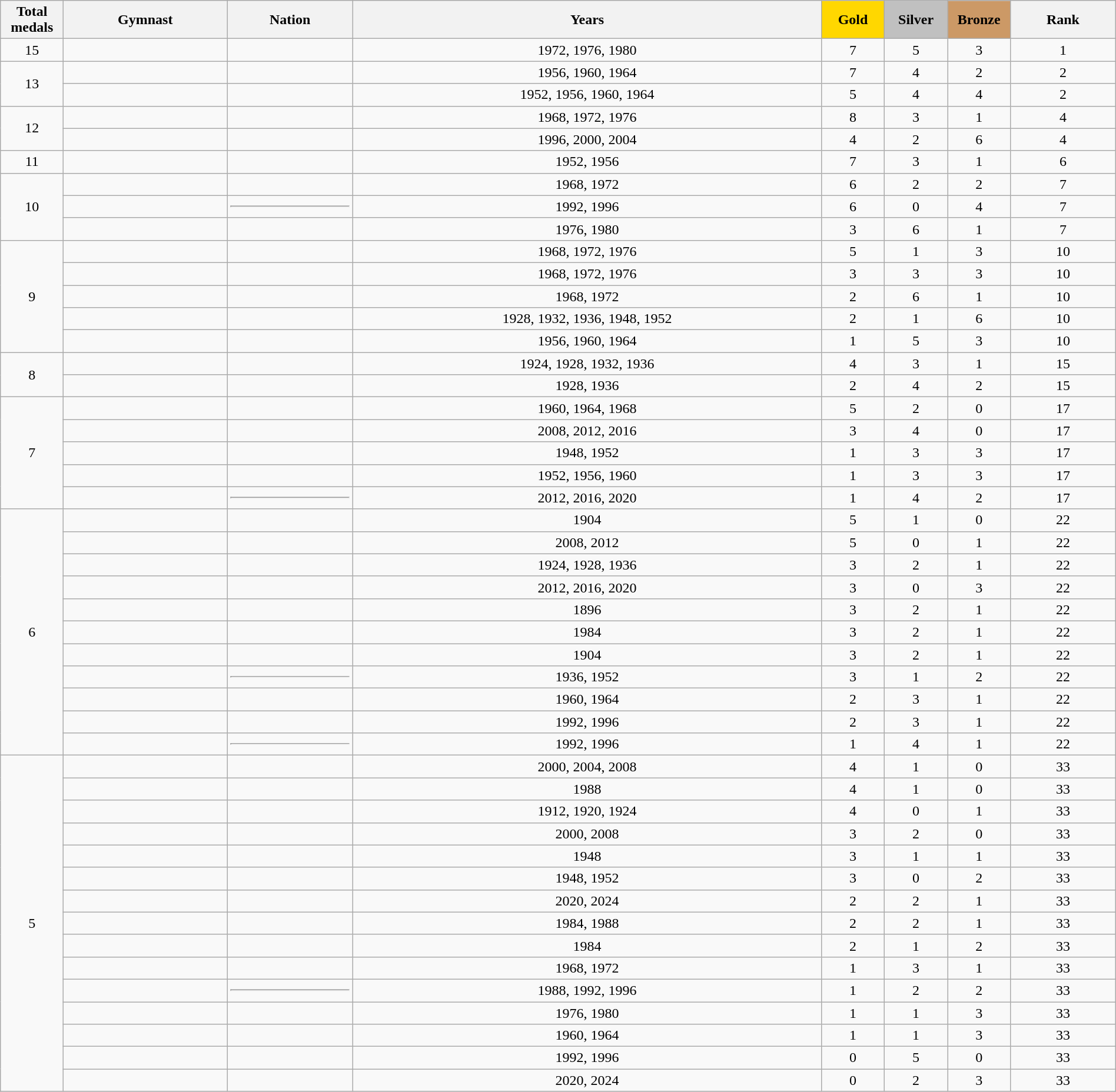<table class="wikitable sortable" width=100% style="text-align:center;">
<tr>
<th style="width:4.0em;">Total medals</th>
<th>Gymnast</th>
<th>Nation</th>
<th>Years</th>
<th style="background-color:gold; width:4.0em; font-weight:bold;">Gold</th>
<th style="background-color:silver; width:4.0em; font-weight:bold;">Silver</th>
<th style="background-color:#cc9966; width:4.0em; font-weight:bold;">Bronze</th>
<th>Rank</th>
</tr>
<tr>
<td>15</td>
<td align=left></td>
<td align=left></td>
<td>1972, 1976, 1980</td>
<td>7</td>
<td>5</td>
<td>3</td>
<td>1</td>
</tr>
<tr>
<td rowspan=2>13</td>
<td align=left></td>
<td align=left></td>
<td>1956, 1960, 1964</td>
<td>7</td>
<td>4</td>
<td>2</td>
<td>2</td>
</tr>
<tr>
<td align=left></td>
<td align=left></td>
<td>1952, 1956, 1960, 1964</td>
<td>5</td>
<td>4</td>
<td>4</td>
<td>2</td>
</tr>
<tr>
<td rowspan=2>12</td>
<td align=left></td>
<td align=left></td>
<td>1968, 1972, 1976</td>
<td>8</td>
<td>3</td>
<td>1</td>
<td>4</td>
</tr>
<tr>
<td align=left></td>
<td align=left></td>
<td>1996, 2000, 2004</td>
<td>4</td>
<td>2</td>
<td>6</td>
<td>4</td>
</tr>
<tr>
<td>11</td>
<td align=left></td>
<td align=left></td>
<td>1952, 1956</td>
<td>7</td>
<td>3</td>
<td>1</td>
<td>6</td>
</tr>
<tr>
<td rowspan=3>10</td>
<td align=left></td>
<td align=left></td>
<td>1968, 1972</td>
<td>6</td>
<td>2</td>
<td>2</td>
<td>7</td>
</tr>
<tr>
<td align=left></td>
<td align=left><hr></td>
<td>1992, 1996</td>
<td>6</td>
<td>0</td>
<td>4</td>
<td>7</td>
</tr>
<tr>
<td align=left></td>
<td align=left></td>
<td>1976, 1980</td>
<td>3</td>
<td>6</td>
<td>1</td>
<td>7</td>
</tr>
<tr>
<td rowspan=5>9</td>
<td align=left></td>
<td align=left></td>
<td>1968, 1972, 1976</td>
<td>5</td>
<td>1</td>
<td>3</td>
<td>10</td>
</tr>
<tr>
<td align=left></td>
<td align=left></td>
<td>1968, 1972, 1976</td>
<td>3</td>
<td>3</td>
<td>3</td>
<td>10</td>
</tr>
<tr>
<td align=left></td>
<td align=left></td>
<td>1968, 1972</td>
<td>2</td>
<td>6</td>
<td>1</td>
<td>10</td>
</tr>
<tr>
<td align=left></td>
<td align=left></td>
<td>1928, 1932, 1936, 1948, 1952</td>
<td>2</td>
<td>1</td>
<td>6</td>
<td>10</td>
</tr>
<tr>
<td align=left></td>
<td align=left></td>
<td>1956, 1960, 1964</td>
<td>1</td>
<td>5</td>
<td>3</td>
<td>10</td>
</tr>
<tr>
<td rowspan=2>8</td>
<td align=left></td>
<td align=left></td>
<td>1924, 1928, 1932, 1936</td>
<td>4</td>
<td>3</td>
<td>1</td>
<td>15</td>
</tr>
<tr>
<td align=left></td>
<td align=left></td>
<td>1928, 1936</td>
<td>2</td>
<td>4</td>
<td>2</td>
<td>15</td>
</tr>
<tr>
<td rowspan=5>7</td>
<td align=left></td>
<td align=left></td>
<td>1960, 1964, 1968</td>
<td>5</td>
<td>2</td>
<td>0</td>
<td>17</td>
</tr>
<tr>
<td align=left></td>
<td align=left></td>
<td>2008, 2012, 2016</td>
<td>3</td>
<td>4</td>
<td>0</td>
<td>17</td>
</tr>
<tr>
<td align=left></td>
<td align=left></td>
<td>1948, 1952</td>
<td>1</td>
<td>3</td>
<td>3</td>
<td>17</td>
</tr>
<tr>
<td align=left></td>
<td align=left></td>
<td>1952, 1956, 1960</td>
<td>1</td>
<td>3</td>
<td>3</td>
<td>17</td>
</tr>
<tr>
<td align=left></td>
<td align=left><hr></td>
<td>2012, 2016, 2020</td>
<td>1</td>
<td>4</td>
<td>2</td>
<td>17</td>
</tr>
<tr>
<td rowspan=11>6</td>
<td align=left></td>
<td align=left></td>
<td>1904</td>
<td>5</td>
<td>1</td>
<td>0</td>
<td>22</td>
</tr>
<tr>
<td align=left></td>
<td align=left></td>
<td>2008, 2012</td>
<td>5</td>
<td>0</td>
<td>1</td>
<td>22</td>
</tr>
<tr>
<td align=left></td>
<td align=left></td>
<td>1924, 1928, 1936</td>
<td>3</td>
<td>2</td>
<td>1</td>
<td>22</td>
</tr>
<tr>
<td align=left></td>
<td align=left></td>
<td>2012, 2016, 2020</td>
<td>3</td>
<td>0</td>
<td>3</td>
<td>22</td>
</tr>
<tr>
<td align=left></td>
<td align=left></td>
<td>1896</td>
<td>3</td>
<td>2</td>
<td>1</td>
<td>22</td>
</tr>
<tr>
<td align=left></td>
<td align=left></td>
<td>1984</td>
<td>3</td>
<td>2</td>
<td>1</td>
<td>22</td>
</tr>
<tr>
<td align=left></td>
<td align=left></td>
<td>1904</td>
<td>3</td>
<td>2</td>
<td>1</td>
<td>22</td>
</tr>
<tr>
<td align=left></td>
<td align=left><hr></td>
<td>1936, 1952</td>
<td>3</td>
<td>1</td>
<td>2</td>
<td>22</td>
</tr>
<tr>
<td align=left></td>
<td align=left></td>
<td>1960, 1964</td>
<td>2</td>
<td>3</td>
<td>1</td>
<td>22</td>
</tr>
<tr>
<td align=left></td>
<td align=left></td>
<td>1992, 1996</td>
<td>2</td>
<td>3</td>
<td>1</td>
<td>22</td>
</tr>
<tr>
<td align=left></td>
<td align=left><hr></td>
<td>1992, 1996</td>
<td>1</td>
<td>4</td>
<td>1</td>
<td>22</td>
</tr>
<tr>
<td rowspan=15>5</td>
<td align=left></td>
<td align=left></td>
<td>2000, 2004, 2008</td>
<td>4</td>
<td>1</td>
<td>0</td>
<td>33</td>
</tr>
<tr>
<td align=left></td>
<td align=left></td>
<td>1988</td>
<td>4</td>
<td>1</td>
<td>0</td>
<td>33</td>
</tr>
<tr>
<td align=left></td>
<td align=left></td>
<td>1912, 1920, 1924</td>
<td>4</td>
<td>0</td>
<td>1</td>
<td>33</td>
</tr>
<tr>
<td align=left></td>
<td align=left></td>
<td>2000, 2008</td>
<td>3</td>
<td>2</td>
<td>0</td>
<td>33</td>
</tr>
<tr>
<td align=left></td>
<td align=left></td>
<td>1948</td>
<td>3</td>
<td>1</td>
<td>1</td>
<td>33</td>
</tr>
<tr>
<td align=left></td>
<td align=left></td>
<td>1948, 1952</td>
<td>3</td>
<td>0</td>
<td>2</td>
<td>33</td>
</tr>
<tr>
<td align=left></td>
<td align=left></td>
<td>2020, 2024</td>
<td>2</td>
<td>2</td>
<td>1</td>
<td>33</td>
</tr>
<tr>
<td align=left></td>
<td align=left></td>
<td>1984, 1988</td>
<td>2</td>
<td>2</td>
<td>1</td>
<td>33</td>
</tr>
<tr>
<td align=left></td>
<td align=left></td>
<td>1984</td>
<td>2</td>
<td>1</td>
<td>2</td>
<td>33</td>
</tr>
<tr>
<td align=left></td>
<td align=left></td>
<td>1968, 1972</td>
<td>1</td>
<td>3</td>
<td>1</td>
<td>33</td>
</tr>
<tr>
<td align=left></td>
<td align=left><hr></td>
<td>1988, 1992, 1996</td>
<td>1</td>
<td>2</td>
<td>2</td>
<td>33</td>
</tr>
<tr>
<td align=left></td>
<td align=left></td>
<td>1976, 1980</td>
<td>1</td>
<td>1</td>
<td>3</td>
<td>33</td>
</tr>
<tr>
<td align=left></td>
<td align=left></td>
<td>1960, 1964</td>
<td>1</td>
<td>1</td>
<td>3</td>
<td>33</td>
</tr>
<tr>
<td align=left></td>
<td align=left></td>
<td>1992, 1996</td>
<td>0</td>
<td>5</td>
<td>0</td>
<td>33</td>
</tr>
<tr>
<td align=left></td>
<td align=left></td>
<td>2020, 2024</td>
<td>0</td>
<td>2</td>
<td>3</td>
<td>33</td>
</tr>
</table>
